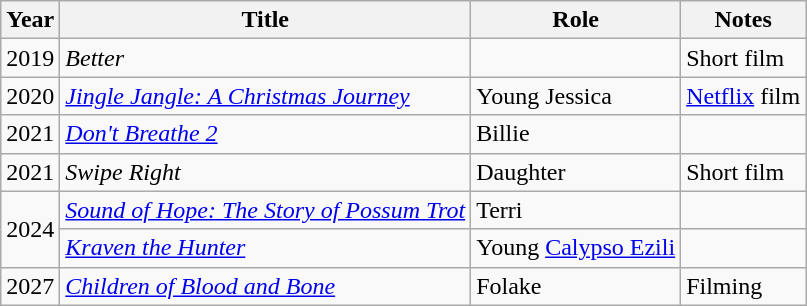<table class="wikitable sortable">
<tr>
<th>Year</th>
<th>Title</th>
<th>Role</th>
<th class="unsortable">Notes</th>
</tr>
<tr>
<td>2019</td>
<td><em>Better</em></td>
<td></td>
<td>Short film</td>
</tr>
<tr>
<td>2020</td>
<td><em><a href='#'>Jingle Jangle: A Christmas Journey</a></em></td>
<td>Young Jessica</td>
<td><a href='#'>Netflix</a> film</td>
</tr>
<tr>
<td>2021</td>
<td><em><a href='#'>Don't Breathe 2</a></em></td>
<td>Billie</td>
<td></td>
</tr>
<tr>
<td>2021</td>
<td><em>Swipe Right</em></td>
<td>Daughter</td>
<td>Short film</td>
</tr>
<tr>
<td rowspan="2">2024</td>
<td><em><a href='#'>Sound of Hope: The Story of Possum Trot</a></em></td>
<td>Terri</td>
<td></td>
</tr>
<tr>
<td><em><a href='#'>Kraven the Hunter</a></em></td>
<td>Young <a href='#'>Calypso Ezili</a></td>
<td></td>
</tr>
<tr>
<td>2027</td>
<td><em><a href='#'>Children of Blood and Bone</a></em></td>
<td>Folake</td>
<td>Filming</td>
</tr>
</table>
